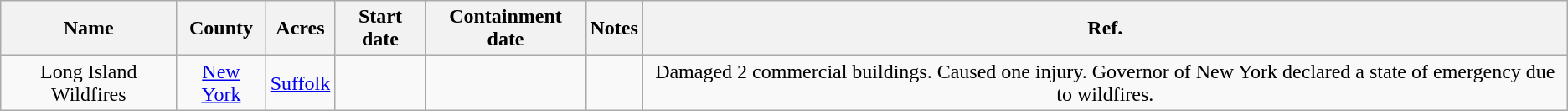<table class="wikitable sortable plainrowheaders mw-collapsible" style="text-align:center;">
<tr>
<th scope="col">Name</th>
<th scope="col">County </th>
<th scope="col">Acres</th>
<th scope="col">Start date</th>
<th scope="col">Containment date</th>
<th scope="col">Notes</th>
<th scope="col">Ref.</th>
</tr>
<tr>
<td>Long Island Wildfires</td>
<td><a href='#'>New York</a></td>
<td><a href='#'>Suffolk</a></td>
<td></td>
<td></td>
<td></td>
<td>Damaged 2 commercial buildings. Caused one injury. Governor of New York declared a state of emergency due to wildfires.</td>
</tr>
</table>
